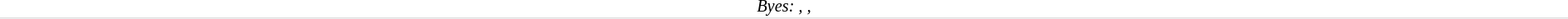<table cellspacing=0 style="border-top:0px solid 000000;border-bottom:1px solid #e0e0e0;width:100%">
<tr>
<td width=100% valign=top align=center style=font-size:85%><em>Byes: , , </em></td>
</tr>
</table>
